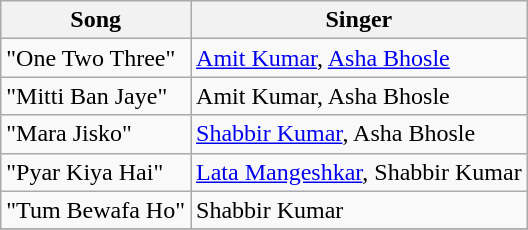<table class="wikitable">
<tr>
<th>Song</th>
<th>Singer</th>
</tr>
<tr>
<td>"One Two Three"</td>
<td><a href='#'>Amit Kumar</a>, <a href='#'>Asha Bhosle</a></td>
</tr>
<tr>
<td>"Mitti Ban Jaye"</td>
<td>Amit Kumar, Asha Bhosle</td>
</tr>
<tr>
<td>"Mara Jisko"</td>
<td><a href='#'>Shabbir Kumar</a>, Asha Bhosle</td>
</tr>
<tr>
<td>"Pyar Kiya Hai"</td>
<td><a href='#'>Lata Mangeshkar</a>, Shabbir Kumar</td>
</tr>
<tr>
<td>"Tum Bewafa Ho"</td>
<td>Shabbir Kumar</td>
</tr>
<tr>
</tr>
</table>
